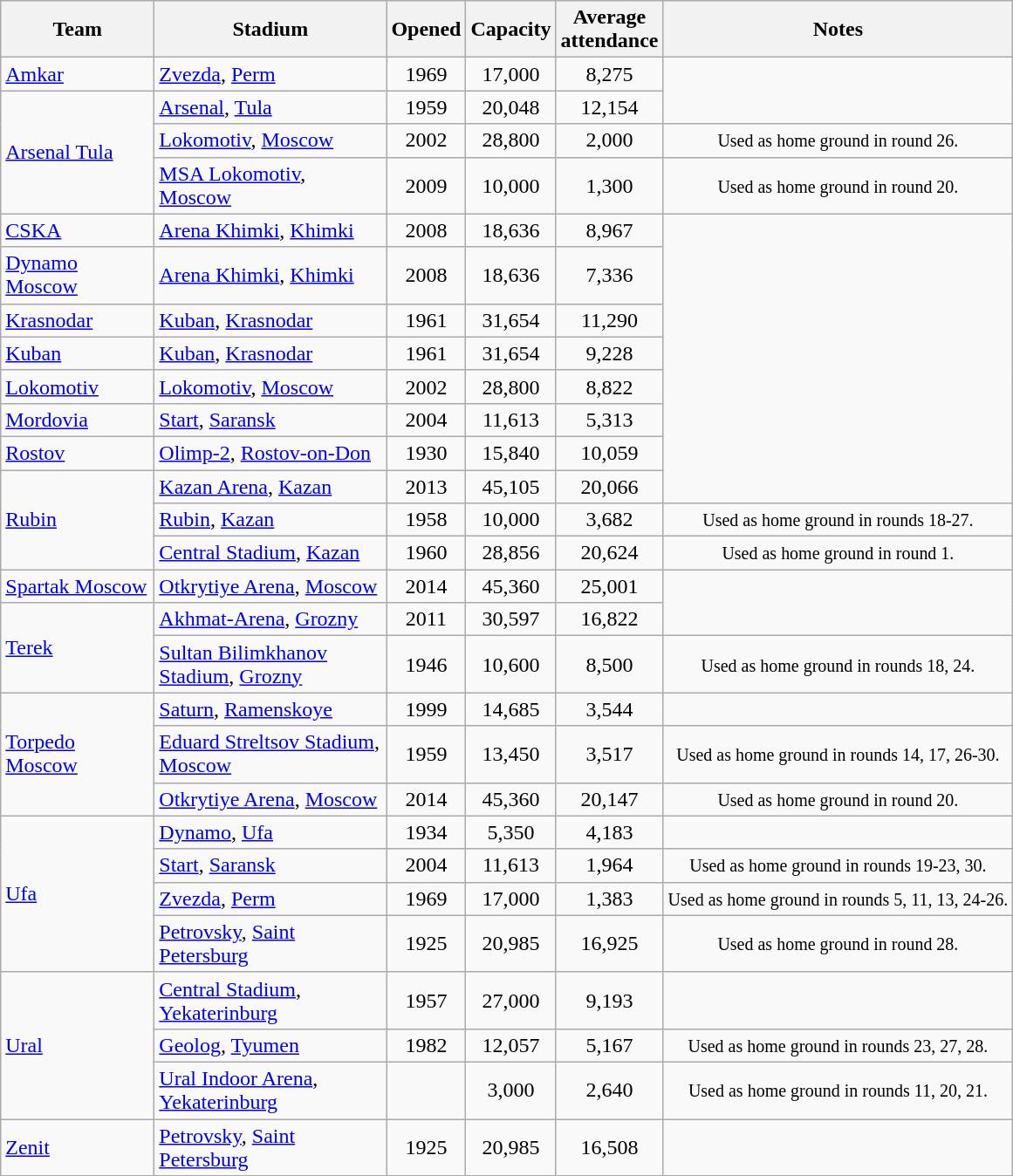<table class="wikitable sortable" style="text-align:center">
<tr>
<th width=110>Team</th>
<th width=170>Stadium</th>
<th width=45>Opened</th>
<th width=55>Capacity</th>
<th width=70>Average attendance</th>
<th>Notes</th>
</tr>
<tr>
<td align=left><a href='#'>Amkar</a></td>
<td align=left><a href='#'>Zvezda</a>, <a href='#'>Perm</a></td>
<td>1969</td>
<td>17,000</td>
<td>8,275 </td>
</tr>
<tr>
<td style="text-align:left;" rowspan="3"><a href='#'>Arsenal Tula</a></td>
<td align=left><a href='#'>Arsenal</a>, <a href='#'>Tula</a></td>
<td>1959</td>
<td>20,048</td>
<td>12,154 </td>
</tr>
<tr>
<td align=left><a href='#'>Lokomotiv</a>, <a href='#'>Moscow</a></td>
<td>2002</td>
<td>28,800</td>
<td>2,000 </td>
<td><small>Used as home ground in round 26.</small></td>
</tr>
<tr>
<td align=left><a href='#'>MSA Lokomotiv</a>, <a href='#'>Moscow</a></td>
<td>2009</td>
<td>10,000</td>
<td>1,300 </td>
<td><small>Used as home ground in round 20.</small></td>
</tr>
<tr>
<td align=left><a href='#'>CSKA</a></td>
<td align=left><a href='#'>Arena Khimki</a>, <a href='#'>Khimki</a></td>
<td>2008</td>
<td>18,636</td>
<td>8,967 </td>
</tr>
<tr>
<td align=left><a href='#'>Dynamo Moscow</a></td>
<td align=left><a href='#'>Arena Khimki</a>, <a href='#'>Khimki</a></td>
<td>2008</td>
<td>18,636</td>
<td>7,336 </td>
</tr>
<tr>
<td align=left><a href='#'>Krasnodar</a></td>
<td align=left><a href='#'>Kuban</a>, <a href='#'>Krasnodar</a></td>
<td>1961</td>
<td>31,654</td>
<td>11,290 </td>
</tr>
<tr>
<td align=left><a href='#'>Kuban</a></td>
<td align=left><a href='#'>Kuban</a>, <a href='#'>Krasnodar</a></td>
<td>1961</td>
<td>31,654</td>
<td>9,228 </td>
</tr>
<tr>
<td align=left><a href='#'>Lokomotiv</a></td>
<td align=left><a href='#'>Lokomotiv</a>, <a href='#'>Moscow</a></td>
<td>2002</td>
<td>28,800</td>
<td>8,822 </td>
</tr>
<tr>
<td align=left><a href='#'>Mordovia</a></td>
<td align=left><a href='#'>Start</a>, <a href='#'>Saransk</a></td>
<td>2004</td>
<td>11,613</td>
<td>5,313 </td>
</tr>
<tr>
<td align=left><a href='#'>Rostov</a></td>
<td align=left><a href='#'>Olimp-2</a>, <a href='#'>Rostov-on-Don</a></td>
<td>1930</td>
<td>15,840</td>
<td>10,059 </td>
</tr>
<tr>
<td style="text-align:left;" rowspan="3"><a href='#'>Rubin</a></td>
<td align=left><a href='#'>Kazan Arena</a>, <a href='#'>Kazan</a></td>
<td>2013</td>
<td>45,105</td>
<td>20,066 </td>
</tr>
<tr>
<td align=left><a href='#'>Rubin</a>, <a href='#'>Kazan</a></td>
<td>1958</td>
<td>10,000</td>
<td>3,682 </td>
<td><small>Used as home ground in rounds 18-27.</small></td>
</tr>
<tr>
<td align=left><a href='#'>Central Stadium</a>, <a href='#'>Kazan</a></td>
<td>1960</td>
<td>28,856</td>
<td>20,624 </td>
<td><small>Used as home ground in round 1.</small></td>
</tr>
<tr>
<td align=left><a href='#'>Spartak Moscow</a></td>
<td align=left><a href='#'>Otkrytiye Arena</a>, <a href='#'>Moscow</a></td>
<td>2014</td>
<td>45,360</td>
<td>25,001 </td>
</tr>
<tr>
<td style="text-align:left;" rowspan="2"><a href='#'>Terek</a></td>
<td align=left><a href='#'>Akhmat-Arena</a>, <a href='#'>Grozny</a></td>
<td>2011</td>
<td>30,597</td>
<td>16,822 </td>
</tr>
<tr>
<td align=left><a href='#'>Sultan Bilimkhanov Stadium</a>, <a href='#'>Grozny</a></td>
<td>1946</td>
<td>10,600</td>
<td>8,500 </td>
<td><small>Used as home ground in rounds 18, 24.</small></td>
</tr>
<tr>
<td style="text-align:left;" rowspan="3"><a href='#'>Torpedo Moscow</a></td>
<td align=left><a href='#'>Saturn</a>, <a href='#'>Ramenskoye</a></td>
<td>1999</td>
<td>14,685</td>
<td>3,544 </td>
</tr>
<tr>
<td align=left><a href='#'>Eduard Streltsov Stadium</a>, <a href='#'>Moscow</a></td>
<td>1959</td>
<td>13,450</td>
<td>3,517 </td>
<td><small>Used as home ground in rounds 14, 17, 26-30.</small></td>
</tr>
<tr>
<td align=left><a href='#'>Otkrytiye Arena</a>, <a href='#'>Moscow</a></td>
<td>2014</td>
<td>45,360</td>
<td>20,147 </td>
<td><small>Used as home ground in round 20.</small></td>
</tr>
<tr>
<td style="text-align:left;" rowspan="4"><a href='#'>Ufa</a></td>
<td align=left><a href='#'>Dynamo</a>, <a href='#'>Ufa</a></td>
<td>1934</td>
<td>5,350</td>
<td>4,183 </td>
</tr>
<tr>
<td align=left><a href='#'>Start</a>, <a href='#'>Saransk</a></td>
<td>2004</td>
<td>11,613</td>
<td>1,964 </td>
<td><small>Used as home ground in rounds 19-23, 30.</small></td>
</tr>
<tr>
<td align=left><a href='#'>Zvezda</a>, <a href='#'>Perm</a></td>
<td>1969</td>
<td>17,000</td>
<td>1,383 </td>
<td><small>Used as home ground in rounds 5, 11, 13, 24-26.</small></td>
</tr>
<tr>
<td align=left><a href='#'>Petrovsky</a>, <a href='#'>Saint Petersburg</a></td>
<td>1925</td>
<td>20,985</td>
<td>16,925 </td>
<td><small>Used as home ground in round 28.</small></td>
</tr>
<tr>
<td style="text-align:left;" rowspan="3"><a href='#'>Ural</a></td>
<td align=left><a href='#'>Central Stadium</a>, <a href='#'>Yekaterinburg</a></td>
<td>1957</td>
<td>27,000</td>
<td>9,193 </td>
</tr>
<tr>
<td align=left><a href='#'>Geolog</a>, <a href='#'>Tyumen</a></td>
<td>1982</td>
<td>12,057</td>
<td>5,167 </td>
<td><small>Used as home ground in rounds 23, 27, 28.</small></td>
</tr>
<tr>
<td align=left><a href='#'>Ural Indoor Arena</a>, <a href='#'>Yekaterinburg</a></td>
<td></td>
<td>3,000</td>
<td>2,640 </td>
<td><small>Used as home ground in rounds 11, 20, 21.</small></td>
</tr>
<tr>
<td align=left><a href='#'>Zenit</a></td>
<td align=left><a href='#'>Petrovsky</a>, <a href='#'>Saint Petersburg</a></td>
<td>1925</td>
<td>20,985</td>
<td>16,508 </td>
</tr>
</table>
